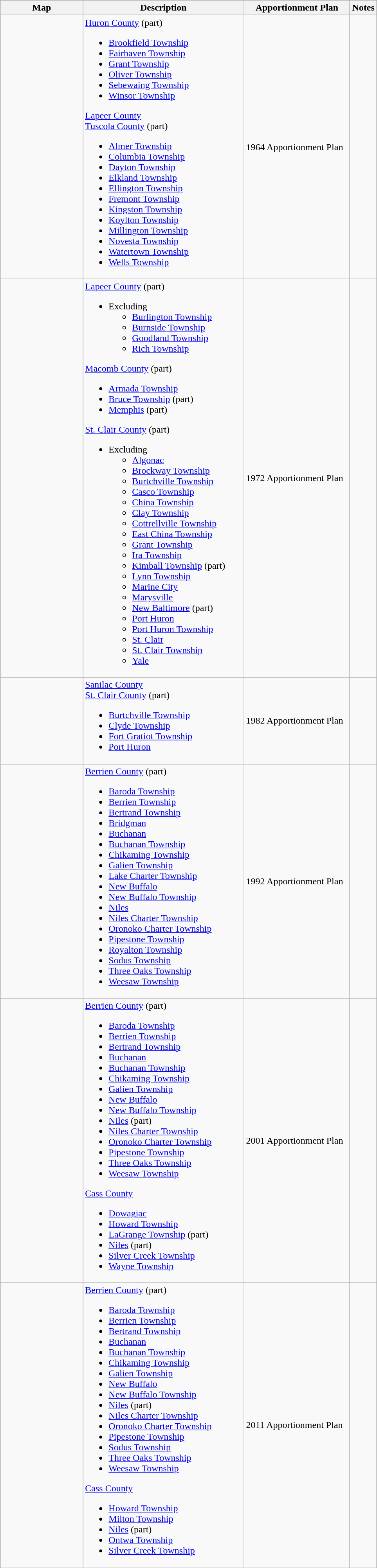<table class="wikitable sortable">
<tr>
<th style="width:100pt;">Map</th>
<th style="width:200pt;">Description</th>
<th style="width:130pt;">Apportionment Plan</th>
<th style="width:15pt;">Notes</th>
</tr>
<tr>
<td></td>
<td><a href='#'>Huron County</a> (part)<br><ul><li><a href='#'>Brookfield Township</a></li><li><a href='#'>Fairhaven Township</a></li><li><a href='#'>Grant Township</a></li><li><a href='#'>Oliver Township</a></li><li><a href='#'>Sebewaing Township</a></li><li><a href='#'>Winsor Township</a></li></ul><a href='#'>Lapeer County</a><br><a href='#'>Tuscola County</a> (part)<ul><li><a href='#'>Almer Township</a></li><li><a href='#'>Columbia Township</a></li><li><a href='#'>Dayton Township</a></li><li><a href='#'>Elkland Township</a></li><li><a href='#'>Ellington Township</a></li><li><a href='#'>Fremont Township</a></li><li><a href='#'>Kingston Township</a></li><li><a href='#'>Koylton Township</a></li><li><a href='#'>Millington Township</a></li><li><a href='#'>Novesta Township</a></li><li><a href='#'>Watertown Township</a></li><li><a href='#'>Wells Township</a></li></ul></td>
<td>1964 Apportionment Plan</td>
<td></td>
</tr>
<tr>
<td></td>
<td><a href='#'>Lapeer County</a> (part)<br><ul><li>Excluding<ul><li><a href='#'>Burlington Township</a></li><li><a href='#'>Burnside Township</a></li><li><a href='#'>Goodland Township</a></li><li><a href='#'>Rich Township</a></li></ul></li></ul><a href='#'>Macomb County</a> (part)<ul><li><a href='#'>Armada Township</a></li><li><a href='#'>Bruce Township</a> (part)</li><li><a href='#'>Memphis</a> (part)</li></ul><a href='#'>St. Clair County</a> (part)<ul><li>Excluding<ul><li><a href='#'>Algonac</a></li><li><a href='#'>Brockway Township</a></li><li><a href='#'>Burtchville Township</a></li><li><a href='#'>Casco Township</a></li><li><a href='#'>China Township</a></li><li><a href='#'>Clay Township</a></li><li><a href='#'>Cottrellville Township</a></li><li><a href='#'>East China Township</a></li><li><a href='#'>Grant Township</a></li><li><a href='#'>Ira Township</a></li><li><a href='#'>Kimball Township</a> (part)</li><li><a href='#'>Lynn Township</a></li><li><a href='#'>Marine City</a></li><li><a href='#'>Marysville</a></li><li><a href='#'>New Baltimore</a> (part)</li><li><a href='#'>Port Huron</a></li><li><a href='#'>Port Huron Township</a></li><li><a href='#'>St. Clair</a></li><li><a href='#'>St. Clair Township</a></li><li><a href='#'>Yale</a></li></ul></li></ul></td>
<td>1972 Apportionment Plan</td>
<td></td>
</tr>
<tr>
<td></td>
<td><a href='#'>Sanilac County</a><br><a href='#'>St. Clair County</a> (part)<ul><li><a href='#'>Burtchville Township</a></li><li><a href='#'>Clyde Township</a></li><li><a href='#'>Fort Gratiot Township</a></li><li><a href='#'>Port Huron</a></li></ul></td>
<td>1982 Apportionment Plan</td>
<td></td>
</tr>
<tr>
<td></td>
<td><a href='#'>Berrien County</a> (part)<br><ul><li><a href='#'>Baroda Township</a></li><li><a href='#'>Berrien Township</a></li><li><a href='#'>Bertrand Township</a></li><li><a href='#'>Bridgman</a></li><li><a href='#'>Buchanan</a></li><li><a href='#'>Buchanan Township</a></li><li><a href='#'>Chikaming Township</a></li><li><a href='#'>Galien Township</a></li><li><a href='#'>Lake Charter Township</a></li><li><a href='#'>New Buffalo</a></li><li><a href='#'>New Buffalo Township</a></li><li><a href='#'>Niles</a></li><li><a href='#'>Niles Charter Township</a></li><li><a href='#'>Oronoko Charter Township</a></li><li><a href='#'>Pipestone Township</a></li><li><a href='#'>Royalton Township</a></li><li><a href='#'>Sodus Township</a></li><li><a href='#'>Three Oaks Township</a></li><li><a href='#'>Weesaw Township</a></li></ul></td>
<td>1992 Apportionment Plan</td>
<td></td>
</tr>
<tr>
<td></td>
<td><a href='#'>Berrien County</a> (part)<br><ul><li><a href='#'>Baroda Township</a></li><li><a href='#'>Berrien Township</a></li><li><a href='#'>Bertrand Township</a></li><li><a href='#'>Buchanan</a></li><li><a href='#'>Buchanan Township</a></li><li><a href='#'>Chikaming Township</a></li><li><a href='#'>Galien Township</a></li><li><a href='#'>New Buffalo</a></li><li><a href='#'>New Buffalo Township</a></li><li><a href='#'>Niles</a> (part)</li><li><a href='#'>Niles Charter Township</a></li><li><a href='#'>Oronoko Charter Township</a></li><li><a href='#'>Pipestone Township</a></li><li><a href='#'>Three Oaks Township</a></li><li><a href='#'>Weesaw Township</a></li></ul><a href='#'>Cass County</a><ul><li><a href='#'>Dowagiac</a></li><li><a href='#'>Howard Township</a></li><li><a href='#'>LaGrange Township</a> (part)</li><li><a href='#'>Niles</a> (part)</li><li><a href='#'>Silver Creek Township</a></li><li><a href='#'>Wayne Township</a></li></ul></td>
<td>2001 Apportionment Plan</td>
<td></td>
</tr>
<tr>
<td></td>
<td><a href='#'>Berrien County</a> (part)<br><ul><li><a href='#'>Baroda Township</a></li><li><a href='#'>Berrien Township</a></li><li><a href='#'>Bertrand Township</a></li><li><a href='#'>Buchanan</a></li><li><a href='#'>Buchanan Township</a></li><li><a href='#'>Chikaming Township</a></li><li><a href='#'>Galien Township</a></li><li><a href='#'>New Buffalo</a></li><li><a href='#'>New Buffalo Township</a></li><li><a href='#'>Niles</a> (part)</li><li><a href='#'>Niles Charter Township</a></li><li><a href='#'>Oronoko Charter Township</a></li><li><a href='#'>Pipestone Township</a></li><li><a href='#'>Sodus Township</a></li><li><a href='#'>Three Oaks Township</a></li><li><a href='#'>Weesaw Township</a></li></ul><a href='#'>Cass County</a><ul><li><a href='#'>Howard Township</a></li><li><a href='#'>Milton Township</a></li><li><a href='#'>Niles</a> (part)</li><li><a href='#'>Ontwa Township</a></li><li><a href='#'>Silver Creek Township</a></li></ul></td>
<td>2011 Apportionment Plan</td>
<td></td>
</tr>
<tr>
</tr>
</table>
